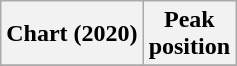<table class="wikitable plainrowheaders" style="text-align:center">
<tr>
<th scope="col">Chart (2020)</th>
<th scope="col">Peak<br>position</th>
</tr>
<tr>
</tr>
</table>
